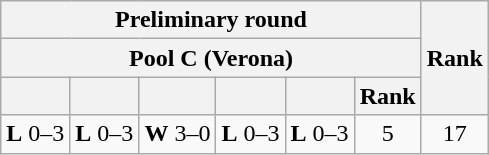<table class="wikitable" style="font-size:100%;">
<tr>
<th colspan=6>Preliminary round</th>
<th rowspan=3>Rank</th>
</tr>
<tr>
<th colspan=6>Pool C (Verona)</th>
</tr>
<tr>
<th></th>
<th></th>
<th></th>
<th></th>
<th></th>
<th>Rank</th>
</tr>
<tr align=center>
<td><strong>L</strong> 0–3</td>
<td><strong>L</strong> 0–3</td>
<td><strong>W</strong> 3–0</td>
<td><strong>L</strong> 0–3</td>
<td><strong>L</strong> 0–3</td>
<td>5</td>
<td>17</td>
</tr>
</table>
